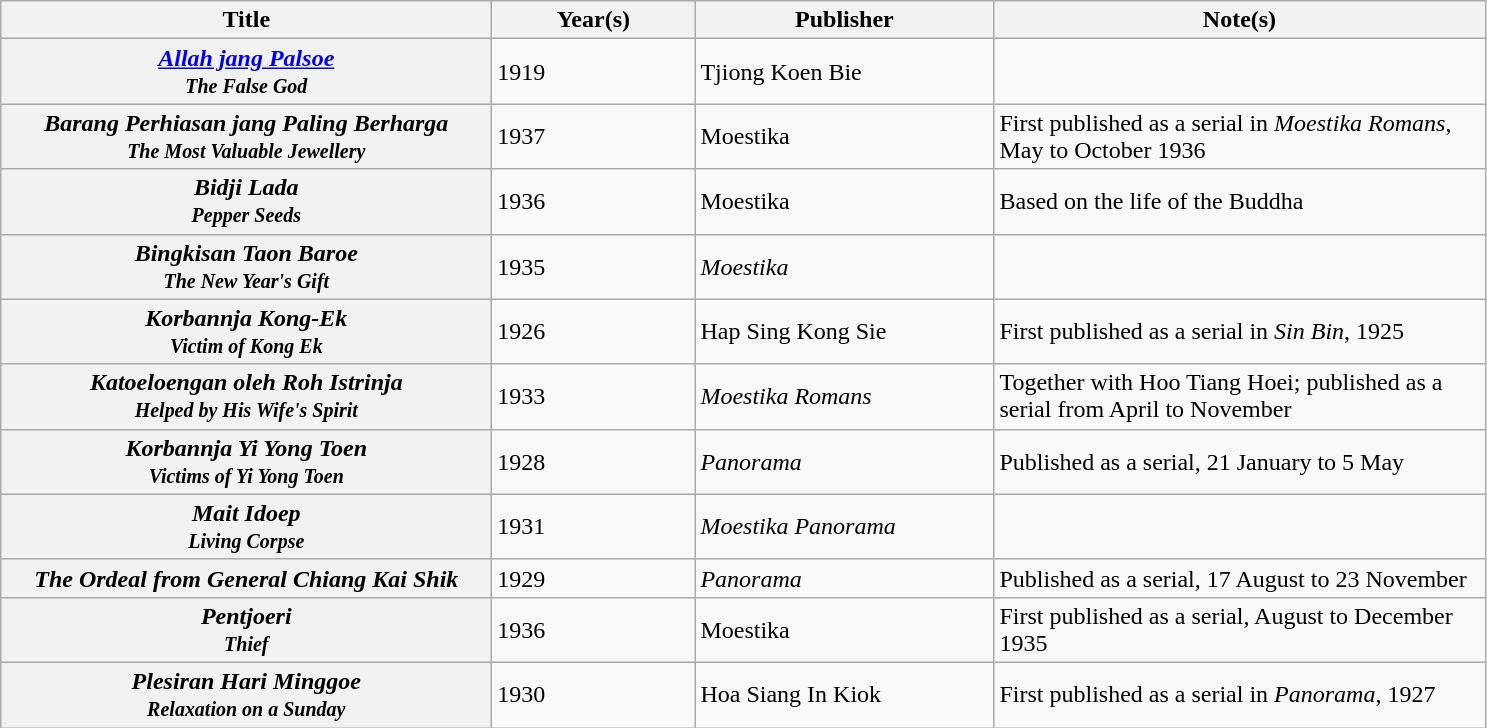<table class="wikitable plainrowheaders sortable" style="margin-right: 0;">
<tr>
<th scope="col"  style="width:20em;">Title</th>
<th scope="col"  style="width:8em;">Year(s)</th>
<th scope="col"  style="width:12em;">Publisher</th>
<th scope="col"  class="unsortable" style="width:20em;">Note(s)</th>
</tr>
<tr>
<th scope="row"><em><a href='#'>Allah jang Palsoe</a></em><br><small><em>The False God</em></small></th>
<td>1919</td>
<td>Tjiong Koen Bie</td>
<td></td>
</tr>
<tr>
<th scope="row"><em>Barang Perhiasan jang Paling Berharga</em><br><small><em>The Most Valuable Jewellery</em></small></th>
<td>1937</td>
<td>Moestika</td>
<td>First published as a serial in <em>Moestika Romans</em>, May to October 1936</td>
</tr>
<tr>
<th scope="row"><em>Bidji Lada</em><br><small><em>Pepper Seeds</em></small></th>
<td>1936</td>
<td>Moestika</td>
<td>Based on the life of the Buddha</td>
</tr>
<tr>
<th scope="row"><em>Bingkisan Taon Baroe</em><br><small><em>The New Year's Gift</em></small></th>
<td>1935</td>
<td><em>Moestika</em></td>
<td></td>
</tr>
<tr>
<th scope="row"><em>Korbannja Kong-Ek</em><br><small><em>Victim of Kong Ek</em></small></th>
<td>1926</td>
<td>Hap Sing Kong Sie</td>
<td>First published as a serial in <em>Sin Bin</em>, 1925</td>
</tr>
<tr>
<th scope="row"><em>Katoeloengan oleh Roh Istrinja</em><br><small><em>Helped by His Wife's Spirit</em></small></th>
<td>1933</td>
<td><em>Moestika Romans</em></td>
<td>Together with Hoo Tiang Hoei; published as a serial from April to November</td>
</tr>
<tr>
<th scope="row"><em>Korbannja Yi Yong Toen</em><br><small><em>Victims of Yi Yong Toen</em></small></th>
<td>1928</td>
<td><em>Panorama</em></td>
<td>Published as a serial, 21 January to 5 May</td>
</tr>
<tr>
<th scope="row"><em>Mait Idoep</em><br><small><em>Living Corpse</em></small></th>
<td>1931</td>
<td><em>Moestika Panorama</em></td>
<td></td>
</tr>
<tr>
<th scope="row"> <em>The Ordeal from General Chiang Kai Shik</em></th>
<td>1929</td>
<td><em>Panorama</em></td>
<td>Published as a serial, 17 August to 23 November</td>
</tr>
<tr>
<th scope="row"><em>Pentjoeri</em><br><small><em>Thief</em></small></th>
<td>1936</td>
<td>Moestika</td>
<td>First published as a serial, August to December 1935</td>
</tr>
<tr>
<th scope="row"><em>Plesiran Hari Minggoe</em><br><small><em>Relaxation on a Sunday</em></small></th>
<td>1930</td>
<td>Hoa Siang In Kiok</td>
<td>First published as a serial in <em>Panorama</em>, 1927</td>
</tr>
</table>
